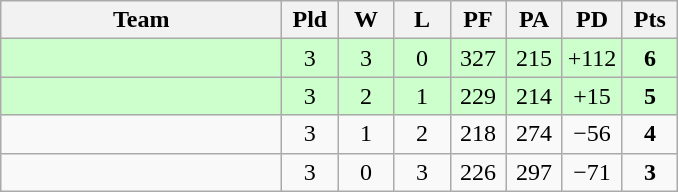<table class="wikitable" style="text-align:center;">
<tr>
<th width=180>Team</th>
<th width=30>Pld</th>
<th width=30>W</th>
<th width=30>L</th>
<th width=30>PF</th>
<th width=30>PA</th>
<th width=30>PD</th>
<th width=30>Pts</th>
</tr>
<tr bgcolor="#ccffcc">
<td align="left"></td>
<td>3</td>
<td>3</td>
<td>0</td>
<td>327</td>
<td>215</td>
<td>+112</td>
<td><strong>6</strong></td>
</tr>
<tr bgcolor="#ccffcc">
<td align="left"></td>
<td>3</td>
<td>2</td>
<td>1</td>
<td>229</td>
<td>214</td>
<td>+15</td>
<td><strong>5</strong></td>
</tr>
<tr>
<td align="left"></td>
<td>3</td>
<td>1</td>
<td>2</td>
<td>218</td>
<td>274</td>
<td>−56</td>
<td><strong>4</strong></td>
</tr>
<tr>
<td align="left"></td>
<td>3</td>
<td>0</td>
<td>3</td>
<td>226</td>
<td>297</td>
<td>−71</td>
<td><strong>3</strong></td>
</tr>
</table>
